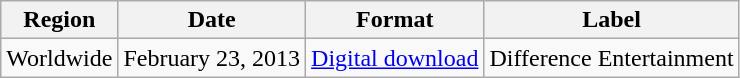<table class="wikitable sortable">
<tr>
<th>Region</th>
<th>Date</th>
<th>Format</th>
<th>Label</th>
</tr>
<tr>
<td>Worldwide</td>
<td>February 23, 2013</td>
<td><a href='#'>Digital download</a></td>
<td>Difference Entertainment</td>
</tr>
</table>
